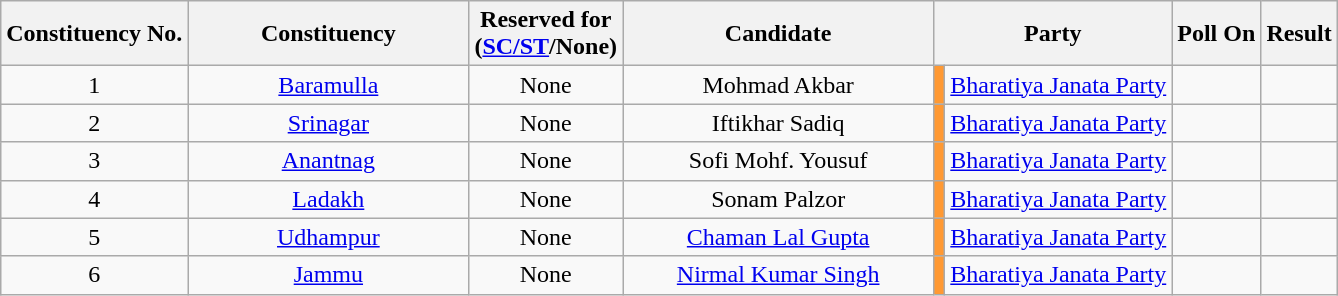<table class="wikitable sortable" style="text-align:center">
<tr>
<th>Constituency No.</th>
<th style="width:180px;">Constituency</th>
<th>Reserved for<br>(<a href='#'>SC/ST</a>/None)</th>
<th style="width:200px;">Candidate</th>
<th colspan="2">Party</th>
<th>Poll On</th>
<th>Result</th>
</tr>
<tr>
<td>1</td>
<td><a href='#'>Baramulla</a></td>
<td>None</td>
<td>Mohmad Akbar</td>
<td bgcolor=#FF9933></td>
<td><a href='#'>Bharatiya Janata Party</a></td>
<td></td>
<td></td>
</tr>
<tr>
<td>2</td>
<td><a href='#'>Srinagar</a></td>
<td>None</td>
<td>Iftikhar Sadiq</td>
<td bgcolor=#FF9933></td>
<td><a href='#'>Bharatiya Janata Party</a></td>
<td></td>
<td></td>
</tr>
<tr>
<td>3</td>
<td><a href='#'>Anantnag</a></td>
<td>None</td>
<td>Sofi Mohf. Yousuf</td>
<td bgcolor=#FF9933></td>
<td><a href='#'>Bharatiya Janata Party</a></td>
<td></td>
<td></td>
</tr>
<tr>
<td>4</td>
<td><a href='#'>Ladakh</a></td>
<td>None</td>
<td>Sonam Palzor</td>
<td bgcolor=#FF9933></td>
<td><a href='#'>Bharatiya Janata Party</a></td>
<td></td>
<td></td>
</tr>
<tr>
<td>5</td>
<td><a href='#'>Udhampur</a></td>
<td>None</td>
<td><a href='#'>Chaman Lal Gupta</a></td>
<td bgcolor=#FF9933></td>
<td><a href='#'>Bharatiya Janata Party</a></td>
<td></td>
<td></td>
</tr>
<tr>
<td>6</td>
<td><a href='#'>Jammu</a></td>
<td>None</td>
<td><a href='#'>Nirmal Kumar Singh</a></td>
<td bgcolor=#FF9933></td>
<td><a href='#'>Bharatiya Janata Party</a></td>
<td></td>
<td></td>
</tr>
</table>
